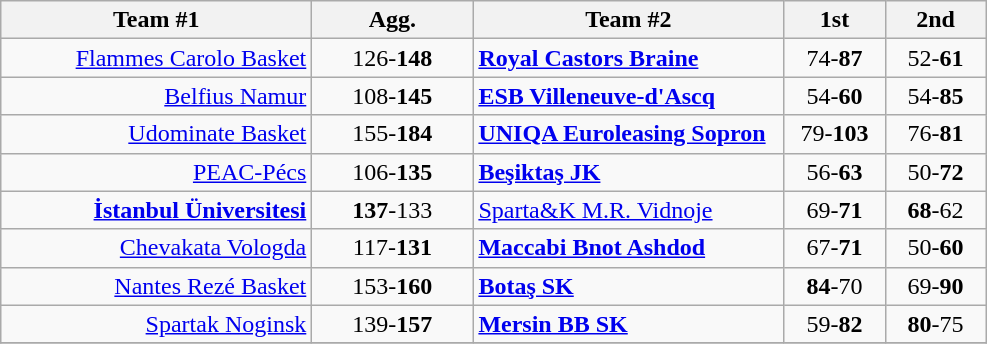<table class=wikitable style="text-align:center">
<tr>
<th width=200>Team #1</th>
<th width=100>Agg.</th>
<th width=200>Team #2</th>
<th width=60>1st</th>
<th width=60>2nd</th>
</tr>
<tr>
<td align=right><a href='#'>Flammes Carolo Basket</a> </td>
<td>126-<strong>148</strong></td>
<td align=left> <strong><a href='#'>Royal Castors Braine</a></strong></td>
<td align=center>74-<strong>87</strong></td>
<td align=center>52-<strong>61</strong></td>
</tr>
<tr>
<td align=right><a href='#'>Belfius Namur</a> </td>
<td>108-<strong>145</strong></td>
<td align=left> <strong><a href='#'>ESB Villeneuve-d'Ascq</a></strong></td>
<td align=center>54-<strong>60</strong></td>
<td align=center>54-<strong>85</strong></td>
</tr>
<tr>
<td align=right><a href='#'>Udominate Basket</a> </td>
<td>155-<strong>184</strong></td>
<td align=left> <strong><a href='#'>UNIQA Euroleasing Sopron</a></strong></td>
<td align=center>79-<strong>103</strong></td>
<td align=center>76-<strong>81</strong></td>
</tr>
<tr>
<td align=right><a href='#'>PEAC-Pécs</a> </td>
<td>106-<strong>135</strong></td>
<td align=left> <strong><a href='#'>Beşiktaş JK</a></strong></td>
<td align=center>56-<strong>63</strong></td>
<td align=center>50-<strong>72</strong></td>
</tr>
<tr>
<td align=right><strong><a href='#'>İstanbul Üniversitesi</a></strong> </td>
<td><strong>137</strong>-133</td>
<td align=left> <a href='#'>Sparta&K M.R. Vidnoje</a></td>
<td align=center>69-<strong>71</strong></td>
<td align=center><strong>68</strong>-62</td>
</tr>
<tr>
<td align=right><a href='#'>Chevakata Vologda</a> </td>
<td>117-<strong>131</strong></td>
<td align=left> <strong><a href='#'>Maccabi Bnot Ashdod</a></strong></td>
<td align=center>67-<strong>71</strong></td>
<td align=center>50-<strong>60</strong></td>
</tr>
<tr>
<td align=right><a href='#'>Nantes Rezé Basket</a> </td>
<td>153-<strong>160</strong></td>
<td align=left> <strong><a href='#'>Botaş SK</a></strong></td>
<td align=center><strong>84</strong>-70</td>
<td align=center>69-<strong>90</strong></td>
</tr>
<tr>
<td align=right><a href='#'>Spartak Noginsk</a> </td>
<td>139-<strong>157</strong></td>
<td align=left> <strong><a href='#'>Mersin BB SK</a></strong></td>
<td align=center>59-<strong>82</strong></td>
<td align=center><strong>80</strong>-75</td>
</tr>
<tr>
</tr>
</table>
